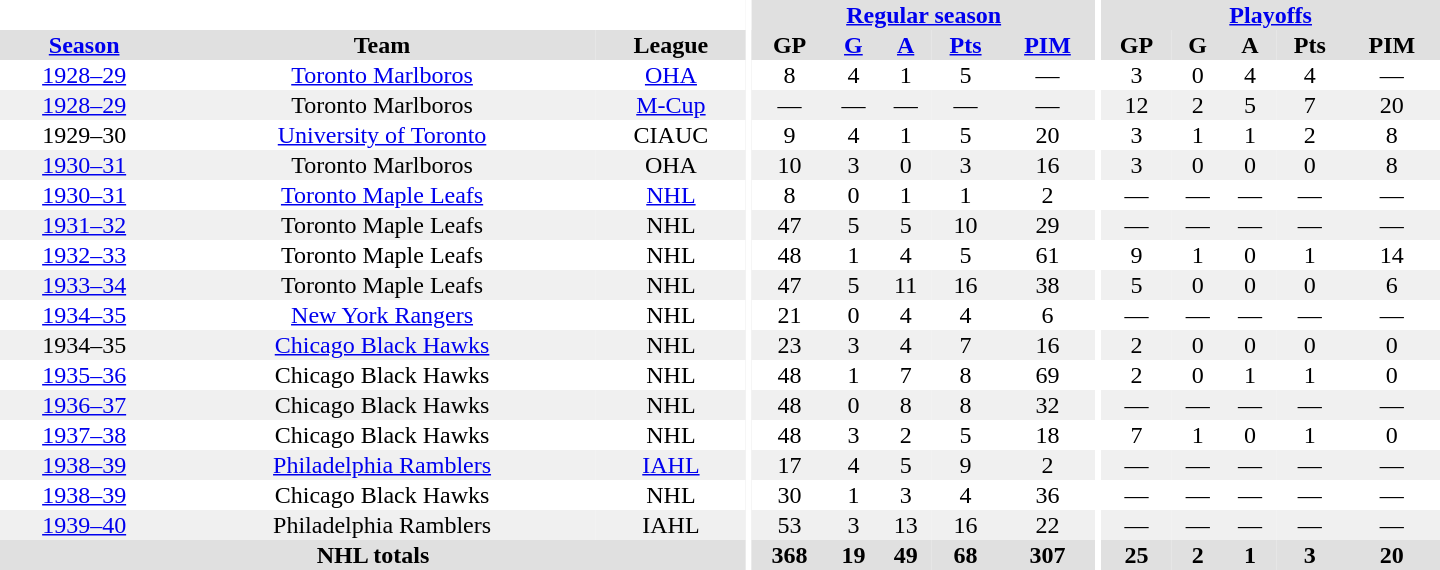<table border="0" cellpadding="1" cellspacing="0" style="text-align:center; width:60em">
<tr bgcolor="#e0e0e0">
<th colspan="3" bgcolor="#ffffff"></th>
<th rowspan="100" bgcolor="#ffffff"></th>
<th colspan="5"><a href='#'>Regular season</a></th>
<th rowspan="100" bgcolor="#ffffff"></th>
<th colspan="5"><a href='#'>Playoffs</a></th>
</tr>
<tr bgcolor="#e0e0e0">
<th><a href='#'>Season</a></th>
<th>Team</th>
<th>League</th>
<th>GP</th>
<th><a href='#'>G</a></th>
<th><a href='#'>A</a></th>
<th><a href='#'>Pts</a></th>
<th><a href='#'>PIM</a></th>
<th>GP</th>
<th>G</th>
<th>A</th>
<th>Pts</th>
<th>PIM</th>
</tr>
<tr>
<td><a href='#'>1928–29</a></td>
<td><a href='#'>Toronto Marlboros</a></td>
<td><a href='#'>OHA</a></td>
<td>8</td>
<td>4</td>
<td>1</td>
<td>5</td>
<td>—</td>
<td>3</td>
<td>0</td>
<td>4</td>
<td>4</td>
<td>—</td>
</tr>
<tr bgcolor="#f0f0f0">
<td><a href='#'>1928–29</a></td>
<td>Toronto Marlboros</td>
<td><a href='#'>M-Cup</a></td>
<td>—</td>
<td>—</td>
<td>—</td>
<td>—</td>
<td>—</td>
<td>12</td>
<td>2</td>
<td>5</td>
<td>7</td>
<td>20</td>
</tr>
<tr>
<td>1929–30</td>
<td><a href='#'>University of Toronto</a></td>
<td>CIAUC</td>
<td>9</td>
<td>4</td>
<td>1</td>
<td>5</td>
<td>20</td>
<td>3</td>
<td>1</td>
<td>1</td>
<td>2</td>
<td>8</td>
</tr>
<tr bgcolor="#f0f0f0">
<td><a href='#'>1930–31</a></td>
<td>Toronto Marlboros</td>
<td>OHA</td>
<td>10</td>
<td>3</td>
<td>0</td>
<td>3</td>
<td>16</td>
<td>3</td>
<td>0</td>
<td>0</td>
<td>0</td>
<td>8</td>
</tr>
<tr>
<td><a href='#'>1930–31</a></td>
<td><a href='#'>Toronto Maple Leafs</a></td>
<td><a href='#'>NHL</a></td>
<td>8</td>
<td>0</td>
<td>1</td>
<td>1</td>
<td>2</td>
<td>—</td>
<td>—</td>
<td>—</td>
<td>—</td>
<td>—</td>
</tr>
<tr bgcolor="#f0f0f0">
<td><a href='#'>1931–32</a></td>
<td>Toronto Maple Leafs</td>
<td>NHL</td>
<td>47</td>
<td>5</td>
<td>5</td>
<td>10</td>
<td>29</td>
<td>—</td>
<td>—</td>
<td>—</td>
<td>—</td>
<td>—</td>
</tr>
<tr>
<td><a href='#'>1932–33</a></td>
<td>Toronto Maple Leafs</td>
<td>NHL</td>
<td>48</td>
<td>1</td>
<td>4</td>
<td>5</td>
<td>61</td>
<td>9</td>
<td>1</td>
<td>0</td>
<td>1</td>
<td>14</td>
</tr>
<tr bgcolor="#f0f0f0">
<td><a href='#'>1933–34</a></td>
<td>Toronto Maple Leafs</td>
<td>NHL</td>
<td>47</td>
<td>5</td>
<td>11</td>
<td>16</td>
<td>38</td>
<td>5</td>
<td>0</td>
<td>0</td>
<td>0</td>
<td>6</td>
</tr>
<tr>
<td><a href='#'>1934–35</a></td>
<td><a href='#'>New York Rangers</a></td>
<td>NHL</td>
<td>21</td>
<td>0</td>
<td>4</td>
<td>4</td>
<td>6</td>
<td>—</td>
<td>—</td>
<td>—</td>
<td>—</td>
<td>—</td>
</tr>
<tr bgcolor="#f0f0f0">
<td>1934–35</td>
<td><a href='#'>Chicago Black Hawks</a></td>
<td>NHL</td>
<td>23</td>
<td>3</td>
<td>4</td>
<td>7</td>
<td>16</td>
<td>2</td>
<td>0</td>
<td>0</td>
<td>0</td>
<td>0</td>
</tr>
<tr>
<td><a href='#'>1935–36</a></td>
<td>Chicago Black Hawks</td>
<td>NHL</td>
<td>48</td>
<td>1</td>
<td>7</td>
<td>8</td>
<td>69</td>
<td>2</td>
<td>0</td>
<td>1</td>
<td>1</td>
<td>0</td>
</tr>
<tr bgcolor="#f0f0f0">
<td><a href='#'>1936–37</a></td>
<td>Chicago Black Hawks</td>
<td>NHL</td>
<td>48</td>
<td>0</td>
<td>8</td>
<td>8</td>
<td>32</td>
<td>—</td>
<td>—</td>
<td>—</td>
<td>—</td>
<td>—</td>
</tr>
<tr>
<td><a href='#'>1937–38</a></td>
<td>Chicago Black Hawks</td>
<td>NHL</td>
<td>48</td>
<td>3</td>
<td>2</td>
<td>5</td>
<td>18</td>
<td>7</td>
<td>1</td>
<td>0</td>
<td>1</td>
<td>0</td>
</tr>
<tr bgcolor="#f0f0f0">
<td><a href='#'>1938–39</a></td>
<td><a href='#'>Philadelphia Ramblers</a></td>
<td><a href='#'>IAHL</a></td>
<td>17</td>
<td>4</td>
<td>5</td>
<td>9</td>
<td>2</td>
<td>—</td>
<td>—</td>
<td>—</td>
<td>—</td>
<td>—</td>
</tr>
<tr>
<td><a href='#'>1938–39</a></td>
<td>Chicago Black Hawks</td>
<td>NHL</td>
<td>30</td>
<td>1</td>
<td>3</td>
<td>4</td>
<td>36</td>
<td>—</td>
<td>—</td>
<td>—</td>
<td>—</td>
<td>—</td>
</tr>
<tr bgcolor="#f0f0f0">
<td><a href='#'>1939–40</a></td>
<td>Philadelphia Ramblers</td>
<td>IAHL</td>
<td>53</td>
<td>3</td>
<td>13</td>
<td>16</td>
<td>22</td>
<td>—</td>
<td>—</td>
<td>—</td>
<td>—</td>
<td>—</td>
</tr>
<tr bgcolor="#e0e0e0">
<th colspan="3">NHL totals</th>
<th>368</th>
<th>19</th>
<th>49</th>
<th>68</th>
<th>307</th>
<th>25</th>
<th>2</th>
<th>1</th>
<th>3</th>
<th>20</th>
</tr>
</table>
